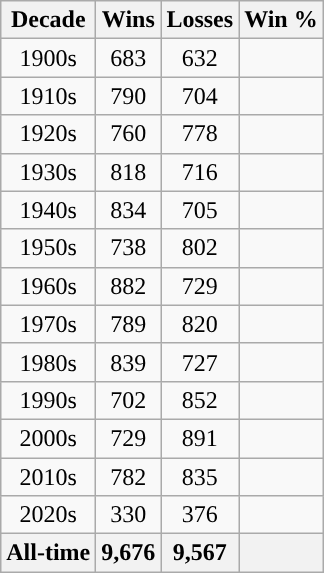<table class="wikitable" style="text-align:center">
<tr>
<th style="text-align:center; ">Decade</th>
<th style="text-align:center; ">Wins</th>
<th style="text-align:center; ">Losses</th>
<th style="text-align:center; ">Win %</th>
</tr>
<tr>
<td>1900s</td>
<td>683</td>
<td>632</td>
<td></td>
</tr>
<tr>
<td>1910s</td>
<td>790</td>
<td>704</td>
<td></td>
</tr>
<tr>
<td>1920s</td>
<td>760</td>
<td>778</td>
<td></td>
</tr>
<tr>
<td>1930s</td>
<td>818</td>
<td>716</td>
<td></td>
</tr>
<tr>
<td>1940s</td>
<td>834</td>
<td>705</td>
<td></td>
</tr>
<tr>
<td>1950s</td>
<td>738</td>
<td>802</td>
<td></td>
</tr>
<tr>
<td>1960s</td>
<td>882</td>
<td>729</td>
<td></td>
</tr>
<tr>
<td>1970s</td>
<td>789</td>
<td>820</td>
<td></td>
</tr>
<tr>
<td>1980s</td>
<td>839</td>
<td>727</td>
<td></td>
</tr>
<tr>
<td>1990s</td>
<td>702</td>
<td>852</td>
<td></td>
</tr>
<tr>
<td>2000s</td>
<td>729</td>
<td>891</td>
<td></td>
</tr>
<tr>
<td>2010s</td>
<td>782</td>
<td>835</td>
<td></td>
</tr>
<tr>
<td>2020s</td>
<td>330</td>
<td>376</td>
<td></td>
</tr>
<tr style="background:#f0f0f0; font-weight:bold">
<th style="text-align:center; ">All-time</th>
<th style="text-align:center; ">9,676</th>
<th style="text-align:center; ">9,567</th>
<th style="text-align:center; "></th>
</tr>
</table>
